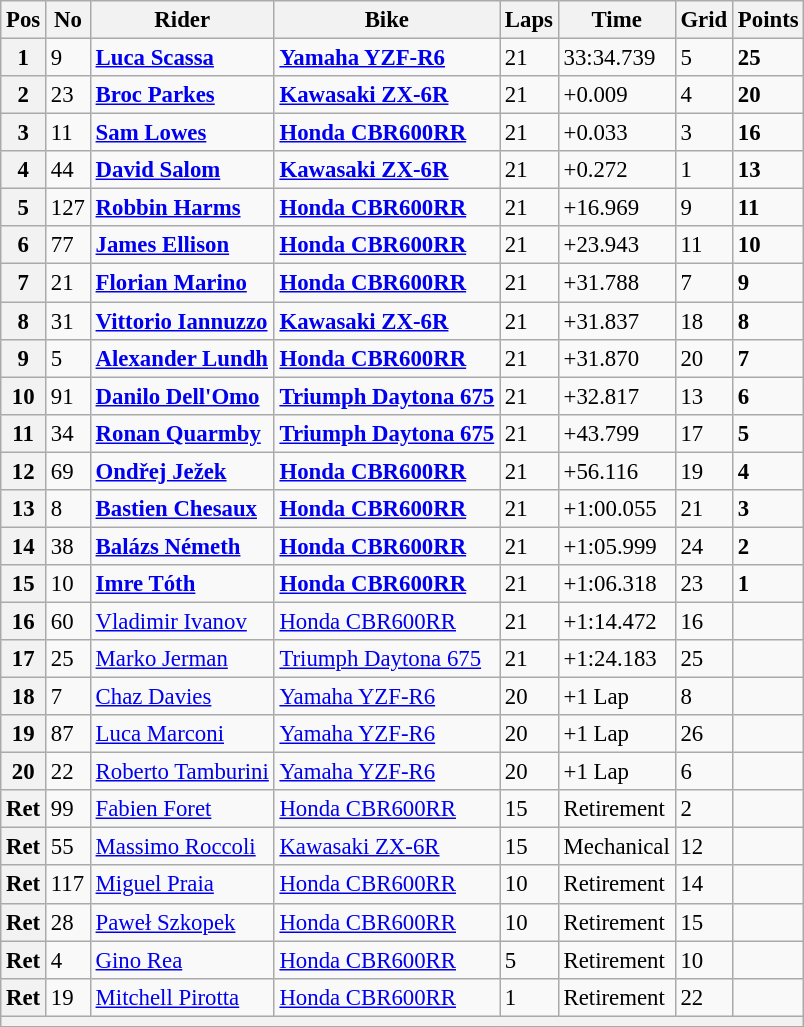<table class="wikitable" style="font-size: 95%;">
<tr>
<th>Pos</th>
<th>No</th>
<th>Rider</th>
<th>Bike</th>
<th>Laps</th>
<th>Time</th>
<th>Grid</th>
<th>Points</th>
</tr>
<tr>
<th>1</th>
<td>9</td>
<td> <strong><a href='#'>Luca Scassa</a></strong></td>
<td><strong><a href='#'>Yamaha YZF-R6</a></strong></td>
<td>21</td>
<td>33:34.739</td>
<td>5</td>
<td><strong>25</strong></td>
</tr>
<tr>
<th>2</th>
<td>23</td>
<td> <strong><a href='#'>Broc Parkes</a></strong></td>
<td><strong><a href='#'>Kawasaki ZX-6R</a></strong></td>
<td>21</td>
<td>+0.009</td>
<td>4</td>
<td><strong>20</strong></td>
</tr>
<tr>
<th>3</th>
<td>11</td>
<td> <strong><a href='#'>Sam Lowes</a></strong></td>
<td><strong><a href='#'>Honda CBR600RR</a></strong></td>
<td>21</td>
<td>+0.033</td>
<td>3</td>
<td><strong>16</strong></td>
</tr>
<tr>
<th>4</th>
<td>44</td>
<td> <strong><a href='#'>David Salom</a></strong></td>
<td><strong><a href='#'>Kawasaki ZX-6R</a></strong></td>
<td>21</td>
<td>+0.272</td>
<td>1</td>
<td><strong>13</strong></td>
</tr>
<tr>
<th>5</th>
<td>127</td>
<td> <strong><a href='#'>Robbin Harms</a></strong></td>
<td><strong><a href='#'>Honda CBR600RR</a></strong></td>
<td>21</td>
<td>+16.969</td>
<td>9</td>
<td><strong>11</strong></td>
</tr>
<tr>
<th>6</th>
<td>77</td>
<td> <strong><a href='#'>James Ellison</a></strong></td>
<td><strong><a href='#'>Honda CBR600RR</a></strong></td>
<td>21</td>
<td>+23.943</td>
<td>11</td>
<td><strong>10</strong></td>
</tr>
<tr>
<th>7</th>
<td>21</td>
<td> <strong><a href='#'>Florian Marino</a></strong></td>
<td><strong><a href='#'>Honda CBR600RR</a></strong></td>
<td>21</td>
<td>+31.788</td>
<td>7</td>
<td><strong>9</strong></td>
</tr>
<tr>
<th>8</th>
<td>31</td>
<td> <strong><a href='#'>Vittorio Iannuzzo</a></strong></td>
<td><strong><a href='#'>Kawasaki ZX-6R</a></strong></td>
<td>21</td>
<td>+31.837</td>
<td>18</td>
<td><strong>8</strong></td>
</tr>
<tr>
<th>9</th>
<td>5</td>
<td> <strong><a href='#'>Alexander Lundh</a></strong></td>
<td><strong><a href='#'>Honda CBR600RR</a></strong></td>
<td>21</td>
<td>+31.870</td>
<td>20</td>
<td><strong>7</strong></td>
</tr>
<tr>
<th>10</th>
<td>91</td>
<td> <strong><a href='#'>Danilo Dell'Omo</a></strong></td>
<td><strong><a href='#'>Triumph Daytona 675</a></strong></td>
<td>21</td>
<td>+32.817</td>
<td>13</td>
<td><strong>6</strong></td>
</tr>
<tr>
<th>11</th>
<td>34</td>
<td> <strong><a href='#'>Ronan Quarmby</a></strong></td>
<td><strong><a href='#'>Triumph Daytona 675</a></strong></td>
<td>21</td>
<td>+43.799</td>
<td>17</td>
<td><strong>5</strong></td>
</tr>
<tr>
<th>12</th>
<td>69</td>
<td> <strong><a href='#'>Ondřej Ježek</a></strong></td>
<td><strong><a href='#'>Honda CBR600RR</a></strong></td>
<td>21</td>
<td>+56.116</td>
<td>19</td>
<td><strong>4</strong></td>
</tr>
<tr>
<th>13</th>
<td>8</td>
<td> <strong><a href='#'>Bastien Chesaux</a></strong></td>
<td><strong><a href='#'>Honda CBR600RR</a></strong></td>
<td>21</td>
<td>+1:00.055</td>
<td>21</td>
<td><strong>3</strong></td>
</tr>
<tr>
<th>14</th>
<td>38</td>
<td> <strong><a href='#'>Balázs Németh</a></strong></td>
<td><strong><a href='#'>Honda CBR600RR</a></strong></td>
<td>21</td>
<td>+1:05.999</td>
<td>24</td>
<td><strong>2</strong></td>
</tr>
<tr>
<th>15</th>
<td>10</td>
<td> <strong><a href='#'>Imre Tóth</a></strong></td>
<td><strong><a href='#'>Honda CBR600RR</a></strong></td>
<td>21</td>
<td>+1:06.318</td>
<td>23</td>
<td><strong>1</strong></td>
</tr>
<tr>
<th>16</th>
<td>60</td>
<td> <a href='#'>Vladimir Ivanov</a></td>
<td><a href='#'>Honda CBR600RR</a></td>
<td>21</td>
<td>+1:14.472</td>
<td>16</td>
<td></td>
</tr>
<tr>
<th>17</th>
<td>25</td>
<td> <a href='#'>Marko Jerman</a></td>
<td><a href='#'>Triumph Daytona 675</a></td>
<td>21</td>
<td>+1:24.183</td>
<td>25</td>
<td></td>
</tr>
<tr>
<th>18</th>
<td>7</td>
<td> <a href='#'>Chaz Davies</a></td>
<td><a href='#'>Yamaha YZF-R6</a></td>
<td>20</td>
<td>+1 Lap</td>
<td>8</td>
<td></td>
</tr>
<tr>
<th>19</th>
<td>87</td>
<td> <a href='#'>Luca Marconi</a></td>
<td><a href='#'>Yamaha YZF-R6</a></td>
<td>20</td>
<td>+1 Lap</td>
<td>26</td>
<td></td>
</tr>
<tr>
<th>20</th>
<td>22</td>
<td> <a href='#'>Roberto Tamburini</a></td>
<td><a href='#'>Yamaha YZF-R6</a></td>
<td>20</td>
<td>+1 Lap</td>
<td>6</td>
<td></td>
</tr>
<tr>
<th>Ret</th>
<td>99</td>
<td> <a href='#'>Fabien Foret</a></td>
<td><a href='#'>Honda CBR600RR</a></td>
<td>15</td>
<td>Retirement</td>
<td>2</td>
<td></td>
</tr>
<tr>
<th>Ret</th>
<td>55</td>
<td> <a href='#'>Massimo Roccoli</a></td>
<td><a href='#'>Kawasaki ZX-6R</a></td>
<td>15</td>
<td>Mechanical</td>
<td>12</td>
<td></td>
</tr>
<tr>
<th>Ret</th>
<td>117</td>
<td> <a href='#'>Miguel Praia</a></td>
<td><a href='#'>Honda CBR600RR</a></td>
<td>10</td>
<td>Retirement</td>
<td>14</td>
<td></td>
</tr>
<tr>
<th>Ret</th>
<td>28</td>
<td> <a href='#'>Paweł Szkopek</a></td>
<td><a href='#'>Honda CBR600RR</a></td>
<td>10</td>
<td>Retirement</td>
<td>15</td>
<td></td>
</tr>
<tr>
<th>Ret</th>
<td>4</td>
<td> <a href='#'>Gino Rea</a></td>
<td><a href='#'>Honda CBR600RR</a></td>
<td>5</td>
<td>Retirement</td>
<td>10</td>
<td></td>
</tr>
<tr>
<th>Ret</th>
<td>19</td>
<td> <a href='#'>Mitchell Pirotta</a></td>
<td><a href='#'>Honda CBR600RR</a></td>
<td>1</td>
<td>Retirement</td>
<td>22</td>
<td></td>
</tr>
<tr>
<th colspan=8></th>
</tr>
<tr>
</tr>
</table>
